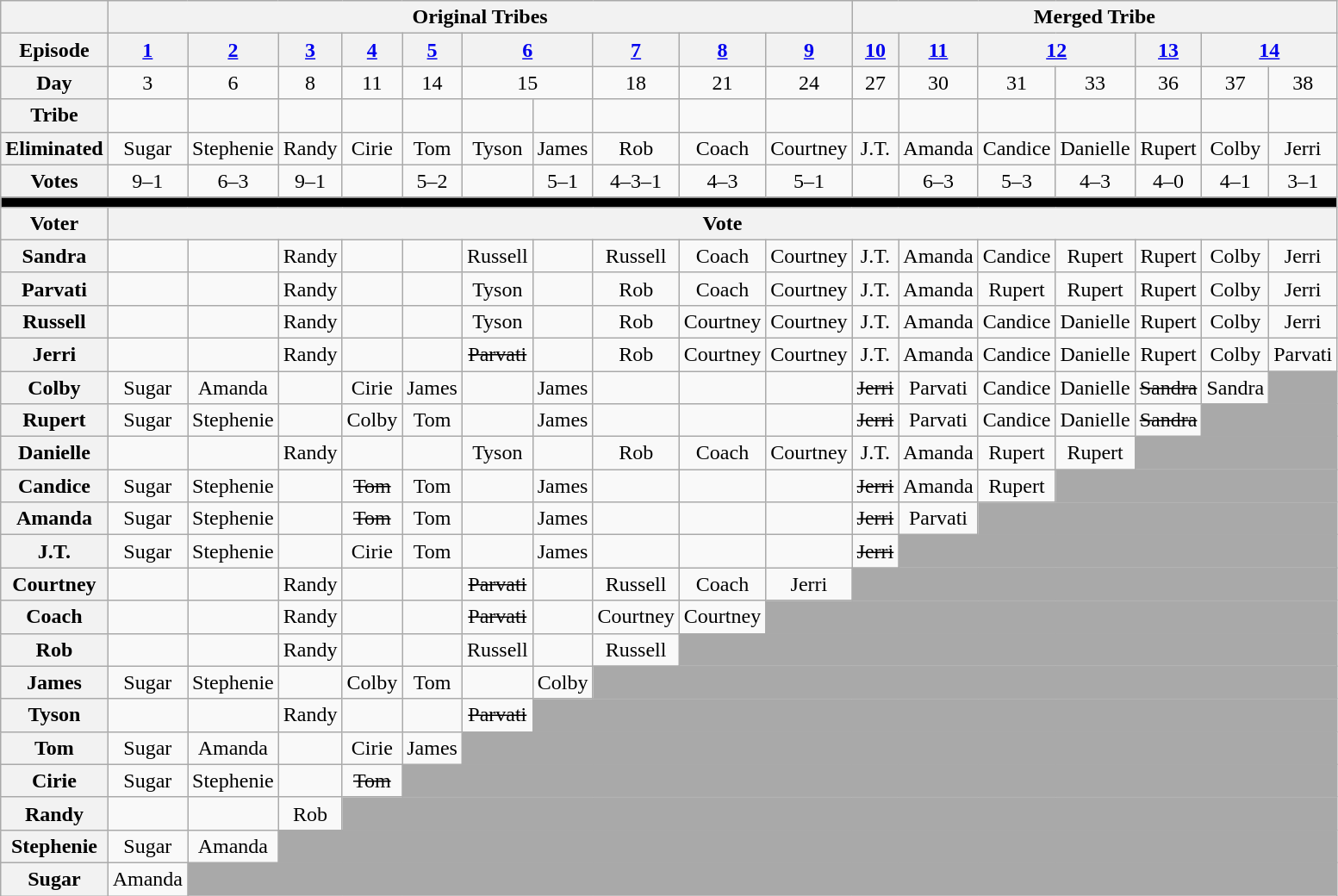<table class="wikitable" style="text-align:center">
<tr>
<th></th>
<th colspan="10">Original Tribes</th>
<th colspan="7">Merged Tribe</th>
</tr>
<tr>
<th>Episode</th>
<th><a href='#'>1</a><br></th>
<th><a href='#'>2</a></th>
<th><a href='#'>3</a></th>
<th><a href='#'>4</a></th>
<th><a href='#'>5</a></th>
<th colspan="2"><a href='#'>6</a></th>
<th><a href='#'>7</a></th>
<th><a href='#'>8</a></th>
<th><a href='#'>9</a></th>
<th><a href='#'>10</a></th>
<th><a href='#'>11</a></th>
<th colspan="2"><a href='#'>12</a></th>
<th><a href='#'>13</a></th>
<th colspan="2"><a href='#'>14</a></th>
</tr>
<tr>
<th>Day</th>
<td>3</td>
<td>6</td>
<td>8</td>
<td>11</td>
<td>14</td>
<td colspan="2">15</td>
<td>18</td>
<td>21</td>
<td>24</td>
<td>27</td>
<td>30</td>
<td>31</td>
<td>33</td>
<td>36</td>
<td>37</td>
<td>38</td>
</tr>
<tr>
<th>Tribe</th>
<td></td>
<td></td>
<td></td>
<td></td>
<td></td>
<td></td>
<td></td>
<td></td>
<td></td>
<td></td>
<td></td>
<td></td>
<td></td>
<td></td>
<td></td>
<td></td>
<td></td>
</tr>
<tr>
<th>Eliminated</th>
<td>Sugar</td>
<td>Stephenie</td>
<td>Randy</td>
<td>Cirie</td>
<td>Tom</td>
<td>Tyson</td>
<td>James</td>
<td>Rob</td>
<td>Coach</td>
<td>Courtney</td>
<td>J.T.</td>
<td>Amanda</td>
<td>Candice</td>
<td>Danielle</td>
<td>Rupert</td>
<td>Colby</td>
<td>Jerri</td>
</tr>
<tr>
<th>Votes</th>
<td>9–1</td>
<td>6–3</td>
<td>9–1</td>
<td></td>
<td>5–2</td>
<td></td>
<td>5–1</td>
<td>4–3–1</td>
<td>4–3</td>
<td>5–1</td>
<td></td>
<td>6–3</td>
<td>5–3</td>
<td>4–3</td>
<td>4–0</td>
<td>4–1</td>
<td>3–1</td>
</tr>
<tr>
<td colspan="19" bgcolor="black"></td>
</tr>
<tr>
<th>Voter</th>
<th colspan="18">Vote</th>
</tr>
<tr>
<th>Sandra</th>
<td></td>
<td></td>
<td>Randy</td>
<td></td>
<td></td>
<td>Russell</td>
<td></td>
<td>Russell</td>
<td>Coach</td>
<td>Courtney</td>
<td>J.T.</td>
<td>Amanda</td>
<td>Candice</td>
<td>Rupert</td>
<td>Rupert</td>
<td>Colby</td>
<td>Jerri</td>
</tr>
<tr>
<th>Parvati</th>
<td></td>
<td></td>
<td>Randy</td>
<td></td>
<td></td>
<td>Tyson</td>
<td></td>
<td>Rob</td>
<td>Coach</td>
<td>Courtney</td>
<td>J.T.</td>
<td>Amanda</td>
<td>Rupert</td>
<td>Rupert</td>
<td>Rupert</td>
<td>Colby</td>
<td>Jerri</td>
</tr>
<tr>
<th>Russell</th>
<td></td>
<td></td>
<td>Randy</td>
<td></td>
<td></td>
<td>Tyson</td>
<td></td>
<td>Rob</td>
<td>Courtney</td>
<td>Courtney</td>
<td>J.T.</td>
<td>Amanda</td>
<td>Candice</td>
<td>Danielle</td>
<td>Rupert</td>
<td>Colby</td>
<td>Jerri</td>
</tr>
<tr>
<th>Jerri</th>
<td></td>
<td></td>
<td>Randy</td>
<td></td>
<td></td>
<td><s>Parvati</s></td>
<td></td>
<td>Rob</td>
<td>Courtney</td>
<td>Courtney</td>
<td>J.T.</td>
<td>Amanda</td>
<td>Candice</td>
<td>Danielle</td>
<td>Rupert</td>
<td>Colby</td>
<td>Parvati</td>
</tr>
<tr>
<th>Colby</th>
<td>Sugar</td>
<td>Amanda</td>
<td></td>
<td>Cirie</td>
<td>James</td>
<td></td>
<td>James</td>
<td></td>
<td></td>
<td></td>
<td><s>Jerri</s></td>
<td>Parvati</td>
<td>Candice</td>
<td>Danielle</td>
<td><s>Sandra</s></td>
<td>Sandra</td>
<td colspan="1" style="background:darkgrey;"></td>
</tr>
<tr>
<th>Rupert</th>
<td>Sugar</td>
<td>Stephenie</td>
<td></td>
<td>Colby</td>
<td>Tom</td>
<td></td>
<td>James</td>
<td></td>
<td></td>
<td></td>
<td><s>Jerri</s></td>
<td>Parvati</td>
<td>Candice</td>
<td>Danielle</td>
<td><s>Sandra</s></td>
<td colspan="2" style="background:darkgrey;"></td>
</tr>
<tr>
<th>Danielle</th>
<td></td>
<td></td>
<td>Randy</td>
<td></td>
<td></td>
<td>Tyson</td>
<td></td>
<td>Rob</td>
<td>Coach</td>
<td>Courtney</td>
<td>J.T.</td>
<td>Amanda</td>
<td>Rupert</td>
<td>Rupert</td>
<td colspan="3" style="background:darkgrey;"></td>
</tr>
<tr>
<th>Candice</th>
<td>Sugar</td>
<td>Stephenie</td>
<td></td>
<td><s>Tom</s></td>
<td>Tom</td>
<td></td>
<td>James</td>
<td></td>
<td></td>
<td></td>
<td><s>Jerri</s></td>
<td>Amanda</td>
<td>Rupert</td>
<td colspan="4" style="background:darkgrey;"></td>
</tr>
<tr>
<th>Amanda</th>
<td>Sugar</td>
<td>Stephenie</td>
<td></td>
<td><s>Tom</s></td>
<td>Tom</td>
<td></td>
<td>James</td>
<td></td>
<td></td>
<td></td>
<td><s>Jerri</s></td>
<td>Parvati</td>
<td colspan="5" style="background:darkgrey;"></td>
</tr>
<tr>
<th>J.T.</th>
<td>Sugar</td>
<td>Stephenie</td>
<td></td>
<td>Cirie</td>
<td>Tom</td>
<td></td>
<td>James</td>
<td></td>
<td></td>
<td></td>
<td><s>Jerri</s></td>
<td colspan="6" style="background:darkgrey;"></td>
</tr>
<tr>
<th>Courtney</th>
<td></td>
<td></td>
<td>Randy</td>
<td></td>
<td></td>
<td><s>Parvati</s></td>
<td></td>
<td>Russell</td>
<td>Coach</td>
<td>Jerri</td>
<td colspan="7" style="background:darkgrey;"></td>
</tr>
<tr>
<th>Coach</th>
<td></td>
<td></td>
<td>Randy</td>
<td></td>
<td></td>
<td><s>Parvati</s></td>
<td></td>
<td>Courtney</td>
<td>Courtney</td>
<td colspan="8" style="background:darkgrey;"></td>
</tr>
<tr>
<th>Rob</th>
<td></td>
<td></td>
<td>Randy</td>
<td></td>
<td></td>
<td>Russell</td>
<td></td>
<td>Russell</td>
<td colspan="9" style="background:darkgrey;"></td>
</tr>
<tr>
<th>James</th>
<td>Sugar</td>
<td>Stephenie</td>
<td></td>
<td>Colby</td>
<td>Tom</td>
<td></td>
<td>Colby</td>
<td colspan="10" style="background:darkgrey;"></td>
</tr>
<tr>
<th>Tyson</th>
<td></td>
<td></td>
<td>Randy</td>
<td></td>
<td></td>
<td><s>Parvati</s></td>
<td colspan="11" style="background:darkgrey;"></td>
</tr>
<tr>
<th>Tom</th>
<td>Sugar</td>
<td>Amanda</td>
<td></td>
<td>Cirie</td>
<td>James</td>
<td colspan="12" style="background:darkgrey;"></td>
</tr>
<tr>
<th>Cirie</th>
<td>Sugar</td>
<td>Stephenie</td>
<td></td>
<td><s>Tom</s></td>
<td colspan="13" style="background:darkgrey;"></td>
</tr>
<tr>
<th>Randy</th>
<td></td>
<td></td>
<td>Rob</td>
<td colspan="14" style="background:darkgrey;"></td>
</tr>
<tr>
<th>Stephenie</th>
<td>Sugar</td>
<td>Amanda</td>
<td colspan="15" style="background:darkgrey;"></td>
</tr>
<tr>
<th>Sugar</th>
<td>Amanda</td>
<td colspan="16" style="background:darkgrey;"></td>
</tr>
</table>
